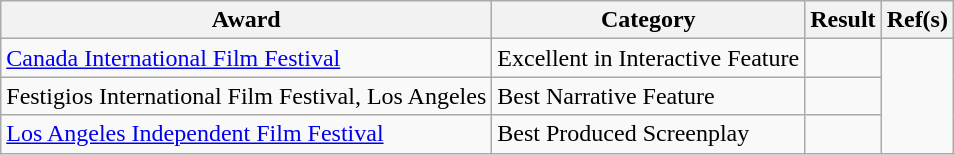<table class="wikitable">
<tr>
<th>Award</th>
<th>Category</th>
<th>Result</th>
<th>Ref(s)</th>
</tr>
<tr>
<td><a href='#'>Canada International Film Festival</a></td>
<td>Excellent in Interactive Feature</td>
<td></td>
<td rowspan="3"></td>
</tr>
<tr>
<td>Festigios International Film Festival, Los Angeles</td>
<td>Best Narrative Feature</td>
<td></td>
</tr>
<tr>
<td><a href='#'>Los Angeles Independent Film Festival</a></td>
<td>Best Produced Screenplay</td>
<td></td>
</tr>
</table>
